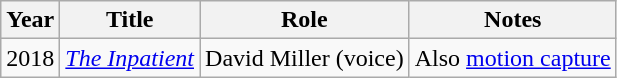<table class="wikitable sortable">
<tr>
<th>Year</th>
<th>Title</th>
<th>Role</th>
<th>Notes</th>
</tr>
<tr>
<td>2018</td>
<td><em><a href='#'>The Inpatient</a></em></td>
<td>David Miller (voice)</td>
<td>Also <a href='#'>motion capture</a></td>
</tr>
</table>
